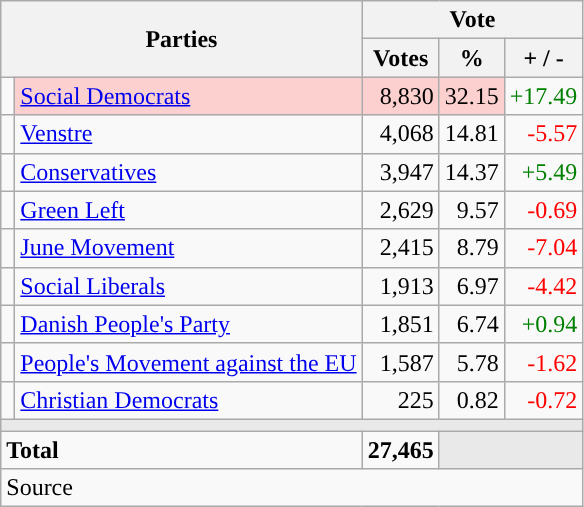<table class="wikitable" style="text-align:right;">
<tr>
<th style="text-align:centre;" rowspan="2" colspan="2" width="225">Parties</th>
<th colspan="3">Vote</th>
</tr>
<tr>
<th width="15">Votes</th>
<th width="15">%</th>
<th width="15">+ / -</th>
</tr>
<tr>
<td width="2" style="color:inherit;background:"></td>
<td bgcolor=#fbd0ce   align="left"><a href='#'>Social Democrats</a></td>
<td bgcolor=#fbd0ce>8,830</td>
<td bgcolor=#fbd0ce>32.15</td>
<td style=color:green;>+17.49</td>
</tr>
<tr>
<td width="2" style="color:inherit;background:"></td>
<td align="left"><a href='#'>Venstre</a></td>
<td>4,068</td>
<td>14.81</td>
<td style=color:red;>-5.57</td>
</tr>
<tr>
<td width="2" style="color:inherit;background:"></td>
<td align="left"><a href='#'>Conservatives</a></td>
<td>3,947</td>
<td>14.37</td>
<td style=color:green;>+5.49</td>
</tr>
<tr>
<td width="2" style="color:inherit;background:"></td>
<td align="left"><a href='#'>Green Left</a></td>
<td>2,629</td>
<td>9.57</td>
<td style=color:red;>-0.69</td>
</tr>
<tr>
<td width="2" style="color:inherit;background:"></td>
<td align="left"><a href='#'>June Movement</a></td>
<td>2,415</td>
<td>8.79</td>
<td style=color:red;>-7.04</td>
</tr>
<tr>
<td width="2" style="color:inherit;background:"></td>
<td align="left"><a href='#'>Social Liberals</a></td>
<td>1,913</td>
<td>6.97</td>
<td style=color:red;>-4.42</td>
</tr>
<tr>
<td width="2" style="color:inherit;background:"></td>
<td align="left"><a href='#'>Danish People's Party</a></td>
<td>1,851</td>
<td>6.74</td>
<td style=color:green;>+0.94</td>
</tr>
<tr>
<td width="2" style="color:inherit;background:"></td>
<td align="left"><a href='#'>People's Movement against the EU</a></td>
<td>1,587</td>
<td>5.78</td>
<td style=color:red;>-1.62</td>
</tr>
<tr>
<td width="2" style="color:inherit;background:"></td>
<td align="left"><a href='#'>Christian Democrats</a></td>
<td>225</td>
<td>0.82</td>
<td style=color:red;>-0.72</td>
</tr>
<tr>
<td colspan="7" bgcolor="#E9E9E9"></td>
</tr>
<tr>
<td align="left" colspan="2"><strong>Total</strong></td>
<td><strong>27,465</strong></td>
<td bgcolor="#E9E9E9" colspan="2"></td>
</tr>
<tr>
<td align="left" colspan="6">Source</td>
</tr>
</table>
